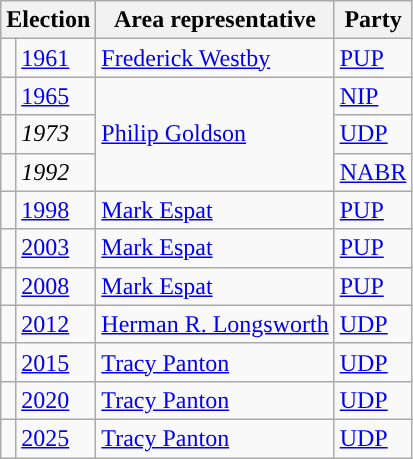<table class="wikitable">
<tr>
<th colspan="2">Election</th>
<th>Area representative</th>
<th>Party</th>
</tr>
<tr>
<td style="background-color: "></td>
<td><a href='#'>1961</a></td>
<td><a href='#'>Frederick Westby</a></td>
<td><a href='#'>PUP</a></td>
</tr>
<tr>
<td style="background-color: "></td>
<td><a href='#'>1965</a></td>
<td rowspan="3"><a href='#'>Philip Goldson</a></td>
<td><a href='#'>NIP</a></td>
</tr>
<tr>
<td style="background-color: "></td>
<td><em>1973</em></td>
<td><a href='#'>UDP</a></td>
</tr>
<tr>
<td style="background-color: "></td>
<td><em>1992</em></td>
<td><a href='#'>NABR</a></td>
</tr>
<tr>
<td style="background-color: "></td>
<td><a href='#'>1998</a></td>
<td><a href='#'>Mark Espat</a></td>
<td><a href='#'>PUP</a></td>
</tr>
<tr>
<td style="background-color: "></td>
<td><a href='#'>2003</a></td>
<td><a href='#'>Mark Espat</a></td>
<td><a href='#'>PUP</a></td>
</tr>
<tr>
<td style="background-color: "></td>
<td><a href='#'>2008</a></td>
<td><a href='#'>Mark Espat</a></td>
<td><a href='#'>PUP</a></td>
</tr>
<tr>
<td style="background-color: "></td>
<td><a href='#'>2012</a></td>
<td><a href='#'>Herman R. Longsworth</a></td>
<td><a href='#'>UDP</a></td>
</tr>
<tr>
<td style="background-color: "></td>
<td><a href='#'>2015</a></td>
<td><a href='#'>Tracy Panton</a></td>
<td><a href='#'>UDP</a></td>
</tr>
<tr>
<td style="background-color: "></td>
<td><a href='#'>2020</a></td>
<td><a href='#'>Tracy Panton</a></td>
<td><a href='#'>UDP</a></td>
</tr>
<tr>
<td style="background-color: "></td>
<td><a href='#'>2025</a></td>
<td><a href='#'>Tracy Panton</a></td>
<td><a href='#'>UDP</a></td>
</tr>
</table>
